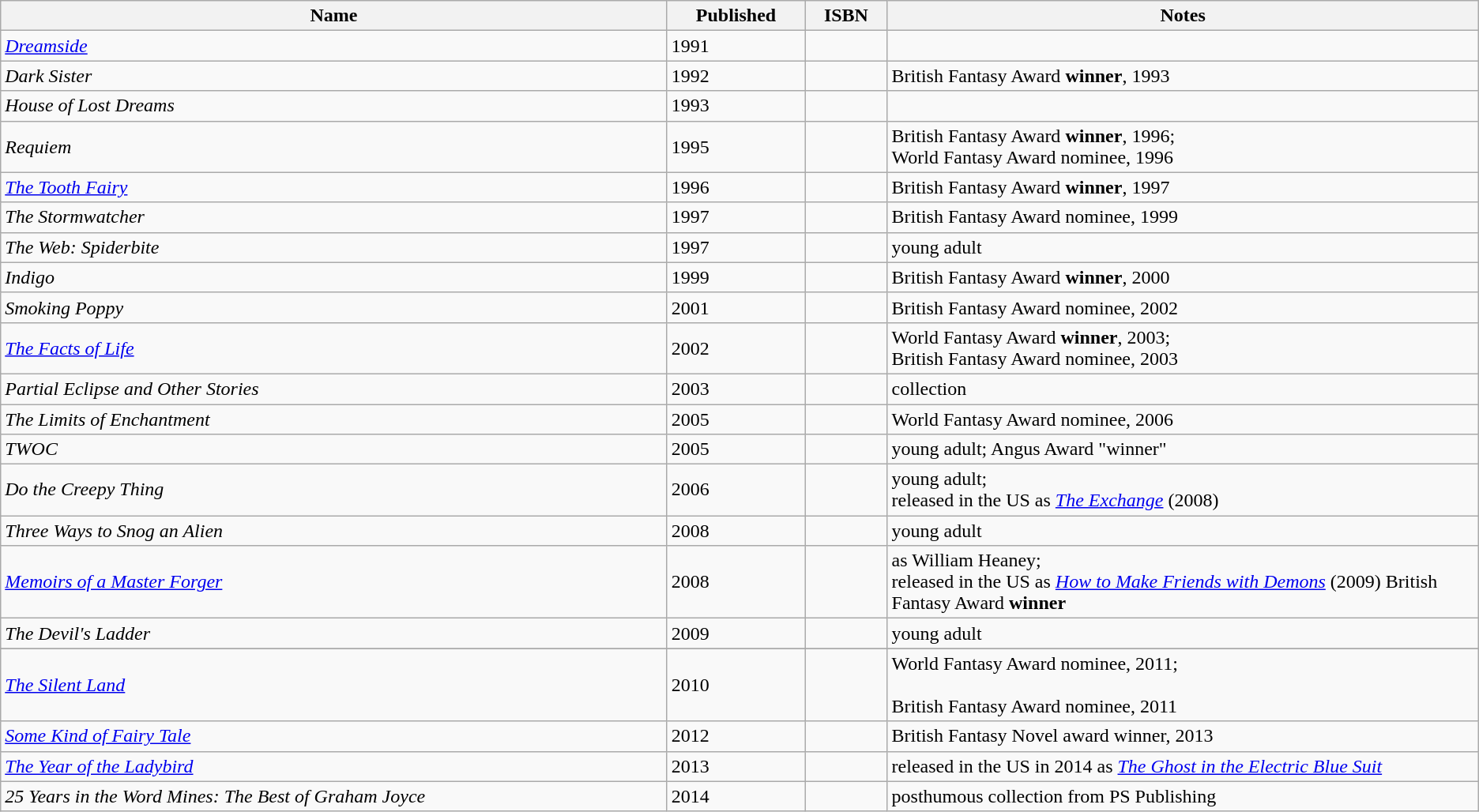<table class="wikitable sortable" id="noveltable" border="1">
<tr>
<th>Name</th>
<th>Published</th>
<th>ISBN</th>
<th Width=40%>Notes</th>
</tr>
<tr>
<td><em><a href='#'>Dreamside</a></em></td>
<td>1991</td>
<td></td>
<td></td>
</tr>
<tr>
<td><em>Dark Sister</em></td>
<td>1992</td>
<td></td>
<td>British Fantasy Award <strong>winner</strong>, 1993</td>
</tr>
<tr>
<td><em>House of Lost Dreams</em></td>
<td>1993</td>
<td></td>
<td></td>
</tr>
<tr>
<td><em>Requiem</em></td>
<td>1995</td>
<td></td>
<td>British Fantasy Award <strong>winner</strong>, 1996;<br>World Fantasy Award nominee, 1996</td>
</tr>
<tr>
<td><em><a href='#'>The Tooth Fairy</a></em></td>
<td>1996</td>
<td></td>
<td>British Fantasy Award <strong>winner</strong>, 1997</td>
</tr>
<tr>
<td><em>The Stormwatcher</em></td>
<td>1997</td>
<td></td>
<td>British Fantasy Award nominee, 1999</td>
</tr>
<tr>
<td><em>The Web: Spiderbite</em></td>
<td>1997</td>
<td></td>
<td>young adult</td>
</tr>
<tr>
<td><em>Indigo</em></td>
<td>1999</td>
<td></td>
<td>British Fantasy Award <strong>winner</strong>, 2000</td>
</tr>
<tr>
<td><em>Smoking Poppy</em></td>
<td>2001</td>
<td></td>
<td>British Fantasy Award nominee, 2002</td>
</tr>
<tr>
<td><em><a href='#'>The Facts of Life</a></em></td>
<td>2002</td>
<td></td>
<td>World Fantasy Award <strong>winner</strong>, 2003;<br>British Fantasy Award nominee, 2003</td>
</tr>
<tr>
<td><em>Partial Eclipse and Other Stories</em></td>
<td>2003</td>
<td></td>
<td>collection</td>
</tr>
<tr>
<td><em>The Limits of Enchantment</em></td>
<td>2005</td>
<td></td>
<td>World Fantasy Award nominee, 2006</td>
</tr>
<tr>
<td><em>TWOC</em></td>
<td>2005</td>
<td></td>
<td>young adult; Angus Award "winner"</td>
</tr>
<tr>
<td><em>Do the Creepy Thing</em></td>
<td>2006</td>
<td></td>
<td>young adult;<br> released in the US as <em><a href='#'>The Exchange</a></em> (2008) </td>
</tr>
<tr>
<td><em>Three Ways to Snog an Alien</em></td>
<td>2008</td>
<td></td>
<td>young adult</td>
</tr>
<tr>
<td><em><a href='#'>Memoirs of a Master Forger</a></em></td>
<td>2008</td>
<td></td>
<td>as William Heaney;<br>released in the US as <em><a href='#'>How to Make Friends with Demons</a></em> (2009)  British Fantasy Award <strong>winner</strong></td>
</tr>
<tr>
<td><em>The Devil's Ladder</em></td>
<td>2009</td>
<td></td>
<td>young adult</td>
</tr>
<tr>
</tr>
<tr>
<td><em><a href='#'>The Silent Land</a></em></td>
<td>2010</td>
<td></td>
<td>World Fantasy Award nominee, 2011;<br><br>British Fantasy Award nominee, 2011</td>
</tr>
<tr>
<td><em><a href='#'>Some Kind of Fairy Tale</a></em></td>
<td>2012</td>
<td></td>
<td>British Fantasy Novel award winner, 2013</td>
</tr>
<tr>
<td><em><a href='#'>The Year of the Ladybird</a></em></td>
<td>2013</td>
<td></td>
<td>released in the US in 2014 as <em><a href='#'>The Ghost in the Electric Blue Suit</a></em></td>
</tr>
<tr>
<td><em>25 Years in the Word Mines: The Best of Graham Joyce</em></td>
<td>2014</td>
<td></td>
<td>posthumous collection from PS Publishing</td>
</tr>
</table>
